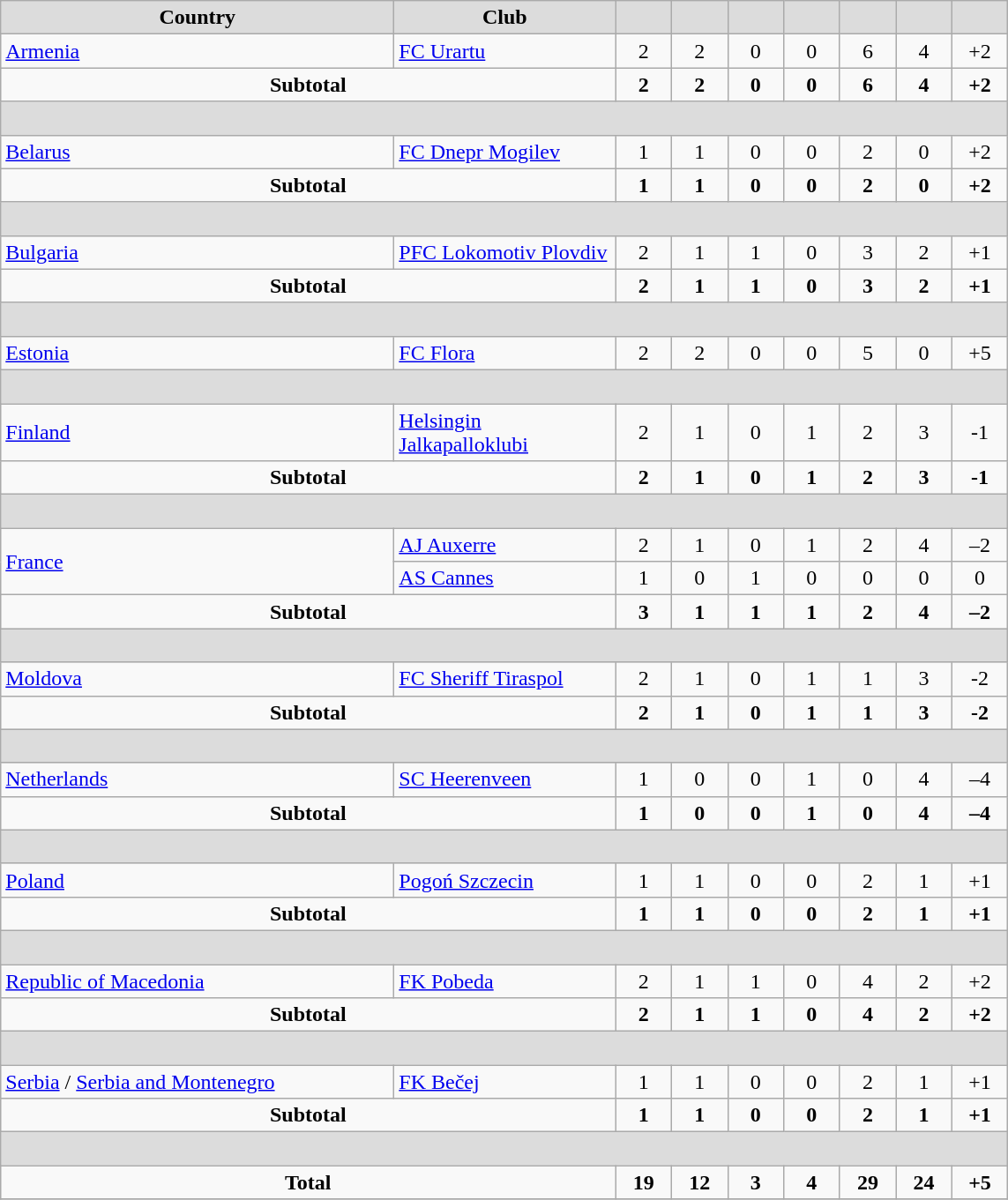<table class="wikitable" style="text-align: center;">
<tr>
<th width="290" style="background:#DCDCDC">Country</th>
<th width="160" style="background:#DCDCDC">Club</th>
<th width="35" style="background:#DCDCDC"></th>
<th width="35" style="background:#DCDCDC"></th>
<th width="35" style="background:#DCDCDC"></th>
<th width="35" style="background:#DCDCDC"></th>
<th width="35" style="background:#DCDCDC"></th>
<th width="35" style="background:#DCDCDC"></th>
<th width="35" style="background:#DCDCDC"></th>
</tr>
<tr>
<td align=left> <a href='#'>Armenia</a></td>
<td align=left><a href='#'>FC Urartu</a></td>
<td>2</td>
<td>2</td>
<td>0</td>
<td>0</td>
<td>6</td>
<td>4</td>
<td>+2</td>
</tr>
<tr>
<td colspan=2 align-"center"><strong>Subtotal</strong></td>
<td><strong>2</strong></td>
<td><strong>2</strong></td>
<td><strong>0</strong></td>
<td><strong>0</strong></td>
<td><strong>6</strong></td>
<td><strong>4</strong></td>
<td><strong>+2</strong></td>
</tr>
<tr>
<th colspan=9 height="18" style="background:#DCDCDC"></th>
</tr>
<tr>
<td align=left> <a href='#'>Belarus</a></td>
<td align=left><a href='#'>FC Dnepr Mogilev</a></td>
<td>1</td>
<td>1</td>
<td>0</td>
<td>0</td>
<td>2</td>
<td>0</td>
<td>+2</td>
</tr>
<tr>
<td colspan=2 align-"center"><strong>Subtotal</strong></td>
<td><strong>1</strong></td>
<td><strong>1</strong></td>
<td><strong>0</strong></td>
<td><strong>0</strong></td>
<td><strong>2</strong></td>
<td><strong>0</strong></td>
<td><strong>+2</strong></td>
</tr>
<tr>
<th colspan=9 height="18" style="background:#DCDCDC"></th>
</tr>
<tr>
<td align=left> <a href='#'>Bulgaria</a></td>
<td align=left><a href='#'>PFC Lokomotiv Plovdiv</a></td>
<td>2</td>
<td>1</td>
<td>1</td>
<td>0</td>
<td>3</td>
<td>2</td>
<td>+1</td>
</tr>
<tr>
<td colspan=2 align-"center"><strong>Subtotal</strong></td>
<td><strong>2</strong></td>
<td><strong>1</strong></td>
<td><strong>1</strong></td>
<td><strong>0</strong></td>
<td><strong>3</strong></td>
<td><strong>2</strong></td>
<td><strong>+1</strong></td>
</tr>
<tr>
<th colspan=9 height="18" style="background:#DCDCDC"></th>
</tr>
<tr>
<td align=left> <a href='#'>Estonia</a></td>
<td align=left><a href='#'>FC Flora</a></td>
<td>2</td>
<td>2</td>
<td>0</td>
<td>0</td>
<td>5</td>
<td>0</td>
<td>+5</td>
</tr>
<tr>
<th colspan=9 height="18" style="background:#DCDCDC"></th>
</tr>
<tr>
<td align=left> <a href='#'>Finland</a></td>
<td align=left><a href='#'>Helsingin Jalkapalloklubi</a></td>
<td>2</td>
<td>1</td>
<td>0</td>
<td>1</td>
<td>2</td>
<td>3</td>
<td>-1</td>
</tr>
<tr>
<td colspan=2 align-"center"><strong>Subtotal</strong></td>
<td><strong>2</strong></td>
<td><strong>1</strong></td>
<td><strong>0</strong></td>
<td><strong>1</strong></td>
<td><strong>2</strong></td>
<td><strong>3</strong></td>
<td><strong>-1</strong></td>
</tr>
<tr>
<th colspan=9 height="18" style="background:#DCDCDC"></th>
</tr>
<tr>
<td rowspan=2 align=left> <a href='#'>France</a></td>
<td align=left><a href='#'>AJ Auxerre</a></td>
<td>2</td>
<td>1</td>
<td>0</td>
<td>1</td>
<td>2</td>
<td>4</td>
<td>–2</td>
</tr>
<tr>
<td align=left><a href='#'>AS Cannes</a></td>
<td>1</td>
<td>0</td>
<td>1</td>
<td>0</td>
<td>0</td>
<td>0</td>
<td>0</td>
</tr>
<tr>
<td colspan=2 align-"center"><strong>Subtotal</strong></td>
<td><strong>3</strong></td>
<td><strong>1</strong></td>
<td><strong>1</strong></td>
<td><strong>1</strong></td>
<td><strong>2</strong></td>
<td><strong>4</strong></td>
<td><strong>–2</strong></td>
</tr>
<tr>
<th colspan=9 height="18" style="background:#DCDCDC"></th>
</tr>
<tr>
<td align=left> <a href='#'>Moldova</a></td>
<td align=left><a href='#'>FC Sheriff Tiraspol</a></td>
<td>2</td>
<td>1</td>
<td>0</td>
<td>1</td>
<td>1</td>
<td>3</td>
<td>-2</td>
</tr>
<tr>
<td colspan=2 align-"center"><strong>Subtotal</strong></td>
<td><strong>2</strong></td>
<td><strong>1</strong></td>
<td><strong>0</strong></td>
<td><strong>1</strong></td>
<td><strong>1</strong></td>
<td><strong>3</strong></td>
<td><strong>-2</strong></td>
</tr>
<tr>
<th colspan=9 height="18" style="background:#DCDCDC"></th>
</tr>
<tr>
<td align=left> <a href='#'>Netherlands</a></td>
<td align=left><a href='#'>SC Heerenveen</a></td>
<td>1</td>
<td>0</td>
<td>0</td>
<td>1</td>
<td>0</td>
<td>4</td>
<td>–4</td>
</tr>
<tr>
<td colspan=2 align-"center"><strong>Subtotal</strong></td>
<td><strong>1</strong></td>
<td><strong>0</strong></td>
<td><strong>0</strong></td>
<td><strong>1</strong></td>
<td><strong>0</strong></td>
<td><strong>4</strong></td>
<td><strong>–4</strong></td>
</tr>
<tr>
<th colspan=9 height="18" style="background:#DCDCDC"></th>
</tr>
<tr>
<td align=left> <a href='#'>Poland</a></td>
<td align=left><a href='#'>Pogoń Szczecin</a></td>
<td>1</td>
<td>1</td>
<td>0</td>
<td>0</td>
<td>2</td>
<td>1</td>
<td>+1</td>
</tr>
<tr>
<td colspan=2 align-"center"><strong>Subtotal</strong></td>
<td><strong>1</strong></td>
<td><strong>1</strong></td>
<td><strong>0</strong></td>
<td><strong>0</strong></td>
<td><strong>2</strong></td>
<td><strong>1</strong></td>
<td><strong>+1</strong></td>
</tr>
<tr>
<th colspan=9 height="18" style="background:#DCDCDC"></th>
</tr>
<tr>
<td align=left> <a href='#'>Republic of Macedonia</a></td>
<td align=left><a href='#'>FK Pobeda</a></td>
<td>2</td>
<td>1</td>
<td>1</td>
<td>0</td>
<td>4</td>
<td>2</td>
<td>+2</td>
</tr>
<tr>
<td colspan=2 align-"center"><strong>Subtotal</strong></td>
<td><strong>2</strong></td>
<td><strong>1</strong></td>
<td><strong>1</strong></td>
<td><strong>0</strong></td>
<td><strong>4</strong></td>
<td><strong>2</strong></td>
<td><strong>+2</strong></td>
</tr>
<tr>
<th colspan=9 height="18" style="background:#DCDCDC"></th>
</tr>
<tr>
<td align=left> <a href='#'>Serbia</a> /  <a href='#'>Serbia and Montenegro</a></td>
<td align=left><a href='#'>FK Bečej</a></td>
<td>1</td>
<td>1</td>
<td>0</td>
<td>0</td>
<td>2</td>
<td>1</td>
<td>+1</td>
</tr>
<tr>
<td colspan=2 align-"center"><strong>Subtotal</strong></td>
<td><strong>1</strong></td>
<td><strong>1</strong></td>
<td><strong>0</strong></td>
<td><strong>0</strong></td>
<td><strong>2</strong></td>
<td><strong>1</strong></td>
<td><strong>+1</strong></td>
</tr>
<tr>
<th colspan=9 height="18" style="background:#DCDCDC"></th>
</tr>
<tr>
<td colspan=2 align-"center"><strong>Total</strong></td>
<td><strong>19</strong></td>
<td><strong>12</strong></td>
<td><strong>3</strong></td>
<td><strong>4</strong></td>
<td><strong>29</strong></td>
<td><strong>24</strong></td>
<td><strong>+5</strong></td>
</tr>
<tr>
</tr>
</table>
